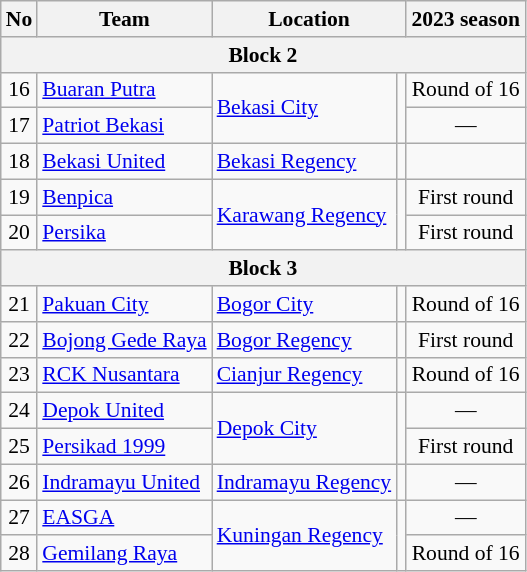<table class="wikitable sortable" style="font-size:90%;">
<tr>
<th>No</th>
<th>Team</th>
<th colspan=2>Location</th>
<th>2023 season</th>
</tr>
<tr>
<th colspan="5" align="center">Block 2</th>
</tr>
<tr>
<td align=center>16</td>
<td><a href='#'>Buaran Putra</a></td>
<td rowspan="2"><a href='#'>Bekasi City</a></td>
<td rowspan="2"></td>
<td align=center>Round of 16</td>
</tr>
<tr>
<td align=center>17</td>
<td><a href='#'>Patriot Bekasi</a></td>
<td align=center>—</td>
</tr>
<tr>
<td align=center>18</td>
<td><a href='#'>Bekasi United</a></td>
<td><a href='#'>Bekasi Regency</a></td>
<td></td>
<td align=center></td>
</tr>
<tr>
<td align=center>19</td>
<td><a href='#'>Benpica</a></td>
<td rowspan="2"><a href='#'>Karawang Regency</a></td>
<td rowspan="2"></td>
<td align=center>First round<br></td>
</tr>
<tr>
<td align=center>20</td>
<td><a href='#'>Persika</a></td>
<td align=center>First round<br></td>
</tr>
<tr>
<th colspan="5" align="center">Block 3</th>
</tr>
<tr>
<td align=center>21</td>
<td><a href='#'>Pakuan City</a></td>
<td><a href='#'>Bogor City</a></td>
<td></td>
<td align=center>Round of 16</td>
</tr>
<tr>
<td align=center>22</td>
<td><a href='#'>Bojong Gede Raya</a></td>
<td><a href='#'>Bogor Regency</a></td>
<td></td>
<td align=center>First round<br></td>
</tr>
<tr>
<td align=center>23</td>
<td><a href='#'>RCK Nusantara</a></td>
<td><a href='#'>Cianjur Regency</a></td>
<td></td>
<td align=center>Round of 16</td>
</tr>
<tr>
<td align=center>24</td>
<td><a href='#'>Depok United</a></td>
<td rowspan="2"><a href='#'>Depok City</a></td>
<td rowspan="2"></td>
<td align=center>—</td>
</tr>
<tr>
<td align=center>25</td>
<td><a href='#'>Persikad 1999</a></td>
<td align=center>First round<br></td>
</tr>
<tr>
<td align=center>26</td>
<td><a href='#'>Indramayu United</a></td>
<td><a href='#'>Indramayu Regency</a></td>
<td></td>
<td align=center>—</td>
</tr>
<tr>
<td align=center>27</td>
<td><a href='#'>EASGA</a></td>
<td rowspan="2"><a href='#'>Kuningan Regency</a></td>
<td rowspan="2"></td>
<td align=center>—</td>
</tr>
<tr>
<td align=center>28</td>
<td><a href='#'>Gemilang Raya</a></td>
<td align=center>Round of 16</td>
</tr>
</table>
